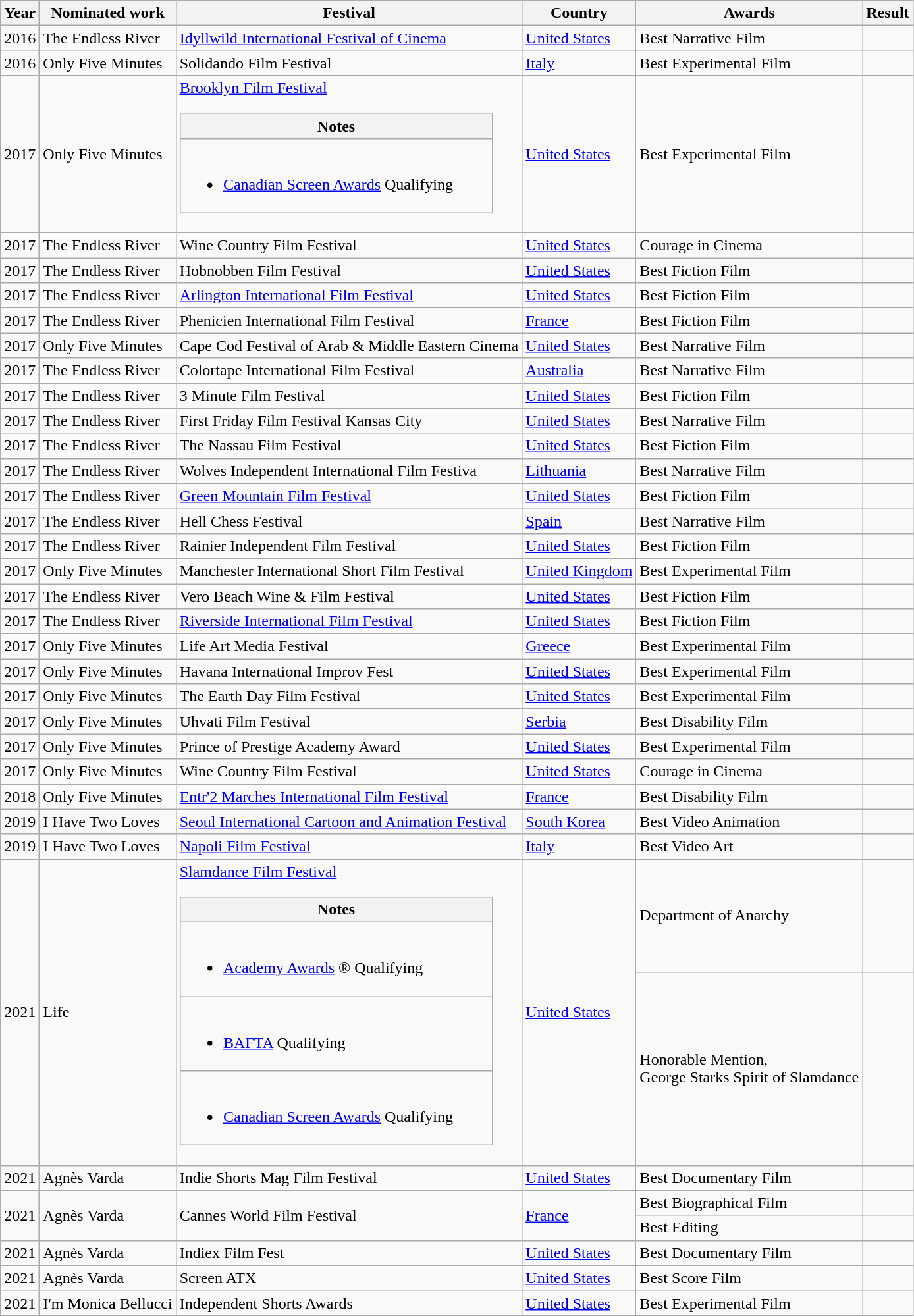<table class="wikitable sortable">
<tr>
<th>Year</th>
<th>Nominated work</th>
<th>Festival</th>
<th>Country</th>
<th>Awards</th>
<th>Result</th>
</tr>
<tr>
<td>2016</td>
<td>The Endless River</td>
<td><a href='#'>Idyllwild International Festival of Cinema</a></td>
<td> <a href='#'>United States</a></td>
<td>Best Narrative Film</td>
<td></td>
</tr>
<tr>
<td>2016</td>
<td>Only Five Minutes</td>
<td>Solidando Film Festival</td>
<td> <a href='#'>Italy</a></td>
<td>Best Experimental Film</td>
<td></td>
</tr>
<tr>
<td>2017</td>
<td>Only Five Minutes</td>
<td><a href='#'>Brooklyn Film Festival</a><br><table class="wikitable">
<tr>
<th>Notes</th>
</tr>
<tr>
<td><br><ul><li><a href='#'>Canadian Screen Awards</a> Qualifying         </li></ul></td>
</tr>
</table>
</td>
<td> <a href='#'>United States</a></td>
<td>Best Experimental Film</td>
<td></td>
</tr>
<tr>
<td>2017</td>
<td>The Endless River</td>
<td>Wine Country Film Festival</td>
<td> <a href='#'>United States</a></td>
<td>Courage in Cinema</td>
<td></td>
</tr>
<tr>
<td>2017</td>
<td>The Endless River</td>
<td>Hobnobben Film Festival</td>
<td> <a href='#'>United States</a></td>
<td>Best Fiction Film</td>
<td></td>
</tr>
<tr>
<td>2017</td>
<td>The Endless River</td>
<td><a href='#'>Arlington International Film Festival</a></td>
<td> <a href='#'>United States</a></td>
<td>Best Fiction Film</td>
<td></td>
</tr>
<tr>
<td>2017</td>
<td>The Endless River</td>
<td>Phenicien International Film Festival</td>
<td> <a href='#'>France</a></td>
<td>Best Fiction Film</td>
<td></td>
</tr>
<tr>
<td>2017</td>
<td>Only Five Minutes</td>
<td>Cape Cod Festival of Arab & Middle Eastern Cinema</td>
<td> <a href='#'>United States</a></td>
<td>Best Narrative Film</td>
<td></td>
</tr>
<tr>
<td>2017</td>
<td>The Endless River</td>
<td>Colortape International Film Festival</td>
<td> <a href='#'>Australia</a></td>
<td>Best Narrative Film</td>
<td></td>
</tr>
<tr>
<td>2017</td>
<td>The Endless River</td>
<td>3 Minute Film Festival</td>
<td> <a href='#'>United States</a></td>
<td>Best Fiction Film</td>
<td></td>
</tr>
<tr>
<td>2017</td>
<td>The Endless River</td>
<td>First Friday Film Festival Kansas City</td>
<td> <a href='#'>United States</a></td>
<td>Best Narrative Film</td>
<td></td>
</tr>
<tr>
<td>2017</td>
<td>The Endless River</td>
<td>The Nassau Film Festival</td>
<td> <a href='#'>United States</a></td>
<td>Best Fiction Film</td>
<td></td>
</tr>
<tr>
<td>2017</td>
<td>The Endless River</td>
<td>Wolves Independent International Film Festiva</td>
<td> <a href='#'>Lithuania</a></td>
<td>Best Narrative Film</td>
<td></td>
</tr>
<tr>
<td>2017</td>
<td>The Endless River</td>
<td><a href='#'>Green Mountain Film Festival</a></td>
<td> <a href='#'>United States</a></td>
<td>Best Fiction Film</td>
<td></td>
</tr>
<tr>
<td>2017</td>
<td>The Endless River</td>
<td>Hell Chess Festival</td>
<td> <a href='#'>Spain</a></td>
<td>Best Narrative Film</td>
<td></td>
</tr>
<tr>
<td>2017</td>
<td>The Endless River</td>
<td>Rainier Independent Film Festival</td>
<td> <a href='#'>United States</a></td>
<td>Best Fiction Film</td>
<td></td>
</tr>
<tr>
<td>2017</td>
<td>Only Five Minutes</td>
<td>Manchester International Short Film Festival</td>
<td> <a href='#'>United Kingdom</a></td>
<td>Best Experimental Film</td>
<td></td>
</tr>
<tr>
<td>2017</td>
<td>The Endless River</td>
<td>Vero Beach Wine & Film Festival</td>
<td> <a href='#'>United States</a></td>
<td>Best Fiction Film</td>
<td></td>
</tr>
<tr>
<td>2017</td>
<td>The Endless River</td>
<td><a href='#'>Riverside International Film Festival</a></td>
<td> <a href='#'>United States</a></td>
<td>Best Fiction Film</td>
<td></td>
</tr>
<tr>
<td>2017</td>
<td>Only Five Minutes</td>
<td>Life Art Media Festival</td>
<td> <a href='#'>Greece</a></td>
<td>Best Experimental Film</td>
<td></td>
</tr>
<tr>
<td>2017</td>
<td>Only Five Minutes</td>
<td>Havana International Improv Fest</td>
<td> <a href='#'>United States</a></td>
<td>Best Experimental Film</td>
<td></td>
</tr>
<tr>
<td>2017</td>
<td>Only Five Minutes</td>
<td>The Earth Day Film Festival</td>
<td> <a href='#'>United States</a></td>
<td>Best Experimental Film</td>
<td></td>
</tr>
<tr>
<td>2017</td>
<td>Only Five Minutes</td>
<td>Uhvati Film Festival</td>
<td> <a href='#'>Serbia</a></td>
<td>Best Disability Film</td>
<td></td>
</tr>
<tr>
<td>2017</td>
<td>Only Five Minutes</td>
<td>Prince of Prestige Academy Award</td>
<td> <a href='#'>United States</a></td>
<td>Best Experimental Film</td>
<td></td>
</tr>
<tr>
<td>2017</td>
<td>Only Five Minutes</td>
<td>Wine Country Film Festival</td>
<td> <a href='#'>United States</a></td>
<td>Courage in Cinema</td>
<td></td>
</tr>
<tr>
<td>2018</td>
<td>Only Five Minutes</td>
<td><a href='#'>Entr'2 Marches International Film Festival</a></td>
<td> <a href='#'>France</a></td>
<td>Best Disability Film</td>
<td></td>
</tr>
<tr>
<td>2019</td>
<td>I Have Two Loves</td>
<td><a href='#'>Seoul International Cartoon and Animation Festival</a></td>
<td> <a href='#'>South Korea</a></td>
<td>Best Video Animation</td>
<td></td>
</tr>
<tr>
<td>2019</td>
<td>I Have Two Loves</td>
<td><a href='#'>Napoli Film Festival</a></td>
<td> <a href='#'>Italy</a></td>
<td>Best Video Art</td>
<td></td>
</tr>
<tr>
<td rowspan="2">2021</td>
<td rowspan="2">Life</td>
<td rowspan="2"><a href='#'>Slamdance Film Festival</a><br><table class="wikitable">
<tr>
<th>Notes</th>
</tr>
<tr>
<td><br><ul><li><a href='#'>Academy Awards</a> ® Qualifying</li></ul></td>
</tr>
<tr>
<td><br><ul><li><a href='#'>BAFTA</a>  Qualifying           </li></ul></td>
</tr>
<tr>
<td><br><ul><li><a href='#'>Canadian Screen Awards</a> Qualifying         </li></ul></td>
</tr>
</table>
</td>
<td rowspan="2"> <a href='#'>United States</a></td>
<td>Department of Anarchy</td>
<td></td>
</tr>
<tr>
<td>Honorable Mention,<br>George Starks Spirit of Slamdance</td>
<td></td>
</tr>
<tr>
<td>2021</td>
<td>Agnès Varda</td>
<td>Indie Shorts Mag Film Festival</td>
<td> <a href='#'>United States</a></td>
<td>Best Documentary Film</td>
<td></td>
</tr>
<tr>
<td rowspan="2">2021</td>
<td rowspan="2">Agnès Varda</td>
<td rowspan="2">Cannes World Film Festival</td>
<td rowspan="2"> <a href='#'>France</a></td>
<td>Best Biographical Film</td>
<td></td>
</tr>
<tr>
<td>Best Editing</td>
<td></td>
</tr>
<tr>
<td>2021</td>
<td>Agnès Varda</td>
<td>Indiex Film Fest</td>
<td> <a href='#'>United States</a></td>
<td>Best Documentary Film</td>
<td></td>
</tr>
<tr>
<td>2021</td>
<td>Agnès Varda</td>
<td>Screen ATX</td>
<td> <a href='#'>United States</a></td>
<td>Best Score Film</td>
<td></td>
</tr>
<tr>
<td>2021</td>
<td>I'm Monica Bellucci</td>
<td>Independent Shorts Awards</td>
<td> <a href='#'>United States</a></td>
<td>Best Experimental Film</td>
<td></td>
</tr>
</table>
